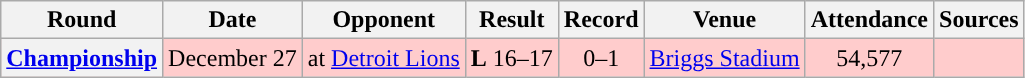<table class="wikitable" style="text-align:center">
<tr>
<th>Round</th>
<th>Date</th>
<th>Opponent</th>
<th>Result</th>
<th>Record</th>
<th>Venue</th>
<th>Attendance</th>
<th>Sources</th>
</tr>
<tr style="background:#fcc">
<th><a href='#'>Championship</a></th>
<td>December 27</td>
<td>at <a href='#'>Detroit Lions</a></td>
<td><strong>L</strong> 16–17</td>
<td>0–1</td>
<td><a href='#'>Briggs Stadium</a></td>
<td>54,577</td>
<td></td>
</tr>
</table>
